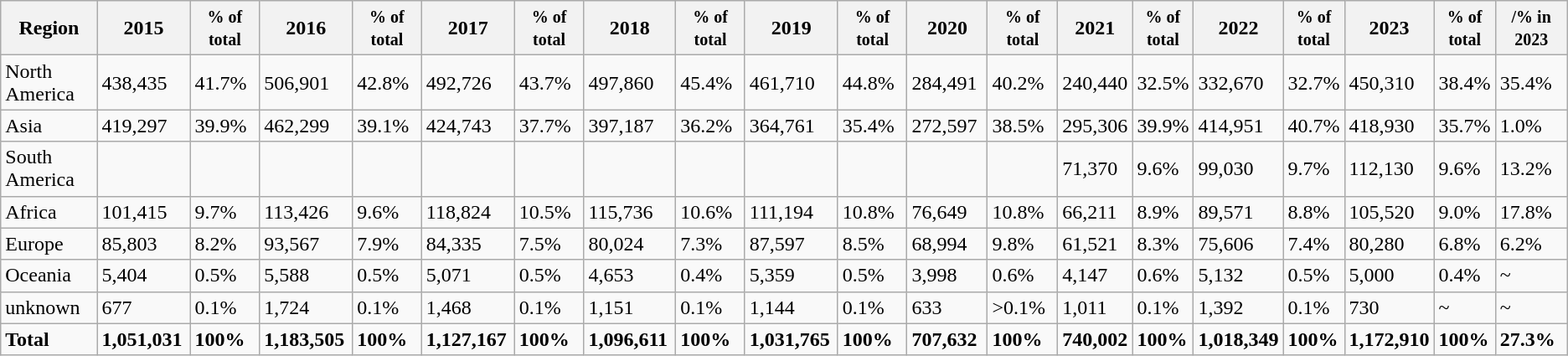<table class="wikitable">
<tr>
<th scope="col" style="width:120px;">Region</th>
<th scope="col" style="width:80px;">2015</th>
<th scope="col" style="width:80px;"><small>% of total</small></th>
<th scope="col" style="width:80px;">2016</th>
<th scope="col" style="width:80px;"><small>% of total</small></th>
<th scope="col" style="width:80px;">2017</th>
<th scope="col" style="width:80px;"><small>% of total</small></th>
<th scope="col" style="width:80px;">2018</th>
<th scope="col" style="width:80px;"><small>% of total</small></th>
<th scope="col" style="width:80px;">2019</th>
<th scope="col" style="width:80px;"><small>% of total</small></th>
<th scope="col" style="width:80px;">2020</th>
<th scope="col" style="width:80px;"><small>% of total</small></th>
<th>2021</th>
<th><small>% of total</small></th>
<th>2022</th>
<th><small>% of total</small></th>
<th>2023</th>
<th><small>% of total</small></th>
<th scope="col" style="width:80px;"><small>/% in 2023</small></th>
</tr>
<tr>
<td>North America</td>
<td>438,435</td>
<td>41.7%</td>
<td>506,901</td>
<td>42.8%</td>
<td>492,726</td>
<td>43.7%</td>
<td>497,860</td>
<td>45.4%</td>
<td>461,710</td>
<td>44.8%</td>
<td>284,491</td>
<td>40.2%</td>
<td>240,440</td>
<td>32.5%</td>
<td>332,670</td>
<td>32.7%</td>
<td>450,310</td>
<td>38.4%</td>
<td><small></small>35.4%</td>
</tr>
<tr>
<td>Asia</td>
<td>419,297</td>
<td>39.9%</td>
<td>462,299</td>
<td>39.1%</td>
<td>424,743</td>
<td>37.7%</td>
<td>397,187</td>
<td>36.2%</td>
<td>364,761</td>
<td>35.4%</td>
<td>272,597</td>
<td>38.5%</td>
<td>295,306</td>
<td>39.9%</td>
<td>414,951</td>
<td>40.7%</td>
<td>418,930</td>
<td>35.7%</td>
<td><small></small>1.0%</td>
</tr>
<tr>
<td>South America</td>
<td></td>
<td></td>
<td></td>
<td></td>
<td></td>
<td></td>
<td></td>
<td></td>
<td></td>
<td></td>
<td></td>
<td></td>
<td>71,370</td>
<td>9.6%</td>
<td>99,030</td>
<td>9.7%</td>
<td>112,130</td>
<td>9.6%</td>
<td><small></small>13.2%</td>
</tr>
<tr>
<td>Africa</td>
<td>101,415</td>
<td>9.7%</td>
<td>113,426</td>
<td>9.6%</td>
<td>118,824</td>
<td>10.5%</td>
<td>115,736</td>
<td>10.6%</td>
<td>111,194</td>
<td>10.8%</td>
<td>76,649</td>
<td>10.8%</td>
<td>66,211</td>
<td>8.9%</td>
<td>89,571</td>
<td>8.8%</td>
<td>105,520</td>
<td>9.0%</td>
<td><small></small>17.8%</td>
</tr>
<tr>
<td>Europe</td>
<td>85,803</td>
<td>8.2%</td>
<td>93,567</td>
<td>7.9%</td>
<td>84,335</td>
<td>7.5%</td>
<td>80,024</td>
<td>7.3%</td>
<td>87,597</td>
<td>8.5%</td>
<td>68,994</td>
<td>9.8%</td>
<td>61,521</td>
<td>8.3%</td>
<td>75,606</td>
<td>7.4%</td>
<td>80,280</td>
<td>6.8%</td>
<td><small></small>6.2%</td>
</tr>
<tr>
<td>Oceania</td>
<td>5,404</td>
<td>0.5%</td>
<td>5,588</td>
<td>0.5%</td>
<td>5,071</td>
<td>0.5%</td>
<td>4,653</td>
<td>0.4%</td>
<td>5,359</td>
<td>0.5%</td>
<td>3,998</td>
<td>0.6%</td>
<td>4,147</td>
<td>0.6%</td>
<td>5,132</td>
<td>0.5%</td>
<td>5,000</td>
<td>0.4%</td>
<td>~</td>
</tr>
<tr>
<td>unknown</td>
<td>677</td>
<td>0.1%</td>
<td>1,724</td>
<td>0.1%</td>
<td>1,468</td>
<td>0.1%</td>
<td>1,151</td>
<td>0.1%</td>
<td>1,144</td>
<td>0.1%</td>
<td>633</td>
<td>>0.1%</td>
<td>1,011</td>
<td>0.1%</td>
<td>1,392</td>
<td>0.1%</td>
<td>730</td>
<td>~</td>
<td>~</td>
</tr>
<tr>
<td><strong>Total</strong></td>
<td><strong>1,051,031</strong></td>
<td><strong>100%</strong></td>
<td><strong>1,183,505</strong></td>
<td><strong>100%</strong></td>
<td><strong>1,127,167</strong></td>
<td><strong>100%</strong></td>
<td><strong>1,096,611</strong></td>
<td><strong>100%</strong></td>
<td><strong>1,031,765</strong></td>
<td><strong>100%</strong></td>
<td><strong>707,632</strong></td>
<td><strong>100%</strong></td>
<td><strong>740,002</strong></td>
<td><strong>100%</strong></td>
<td><strong>1,018,349</strong></td>
<td><strong>100%</strong></td>
<td><strong>1,172,910</strong></td>
<td><strong>100%</strong></td>
<td><small></small><strong>27.3%</strong></td>
</tr>
</table>
